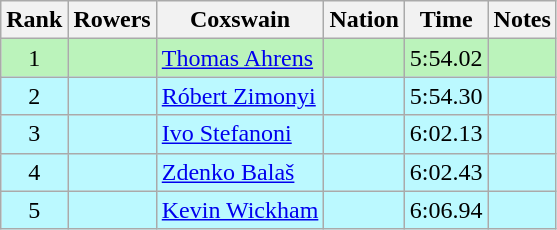<table class="wikitable sortable" style="text-align:center">
<tr>
<th>Rank</th>
<th>Rowers</th>
<th>Coxswain</th>
<th>Nation</th>
<th>Time</th>
<th>Notes</th>
</tr>
<tr bgcolor=bbf3bb>
<td>1</td>
<td align=left></td>
<td align=left><a href='#'>Thomas Ahrens</a></td>
<td align=left></td>
<td>5:54.02</td>
<td></td>
</tr>
<tr bgcolor=bbf9ff>
<td>2</td>
<td align=left></td>
<td align=left><a href='#'>Róbert Zimonyi</a></td>
<td align=left></td>
<td>5:54.30</td>
<td></td>
</tr>
<tr bgcolor=bbf9ff>
<td>3</td>
<td align=left></td>
<td align=left><a href='#'>Ivo Stefanoni</a></td>
<td align=left></td>
<td>6:02.13</td>
<td></td>
</tr>
<tr bgcolor=bbf9ff>
<td>4</td>
<td align=left></td>
<td align=left><a href='#'>Zdenko Balaš</a></td>
<td align=left></td>
<td>6:02.43</td>
<td></td>
</tr>
<tr bgcolor=bbf9ff>
<td>5</td>
<td align=left></td>
<td align=left><a href='#'>Kevin Wickham</a></td>
<td align=left></td>
<td>6:06.94</td>
<td></td>
</tr>
</table>
